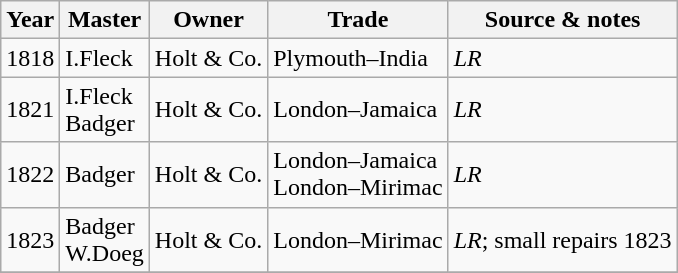<table class=" wikitable">
<tr>
<th>Year</th>
<th>Master</th>
<th>Owner</th>
<th>Trade</th>
<th>Source & notes</th>
</tr>
<tr>
<td>1818</td>
<td>I.Fleck</td>
<td>Holt & Co.</td>
<td>Plymouth–India</td>
<td><em>LR</em></td>
</tr>
<tr>
<td>1821</td>
<td>I.Fleck<br>Badger</td>
<td>Holt & Co.</td>
<td>London–Jamaica</td>
<td><em>LR</em></td>
</tr>
<tr>
<td>1822</td>
<td>Badger</td>
<td>Holt & Co.</td>
<td>London–Jamaica<br>London–Mirimac</td>
<td><em>LR</em></td>
</tr>
<tr>
<td>1823</td>
<td>Badger<br>W.Doeg</td>
<td>Holt & Co.</td>
<td>London–Mirimac</td>
<td><em>LR</em>; small repairs 1823</td>
</tr>
<tr>
</tr>
</table>
